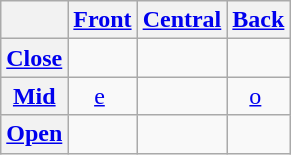<table class="wikitable">
<tr>
<th></th>
<th><a href='#'>Front</a></th>
<th><a href='#'>Central</a></th>
<th><a href='#'>Back</a></th>
</tr>
<tr style="text-align:center;">
<th><a href='#'>Close</a></th>
<td> </td>
<td></td>
<td> </td>
</tr>
<tr style="text-align:center;">
<th><a href='#'>Mid</a></th>
<td><a href='#'>e</a> </td>
<td></td>
<td><a href='#'>o</a> </td>
</tr>
<tr style="text-align:center;">
<th><a href='#'>Open</a></th>
<td></td>
<td> </td>
<td></td>
</tr>
</table>
